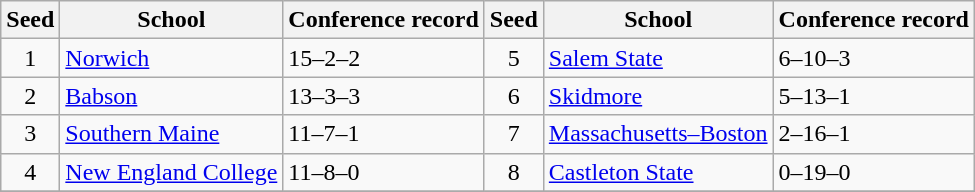<table class="wikitable">
<tr>
<th>Seed</th>
<th>School</th>
<th>Conference record</th>
<th>Seed</th>
<th>School</th>
<th>Conference record</th>
</tr>
<tr>
<td align=center>1</td>
<td><a href='#'>Norwich</a></td>
<td>15–2–2</td>
<td align=center>5</td>
<td><a href='#'>Salem State</a></td>
<td>6–10–3</td>
</tr>
<tr>
<td align=center>2</td>
<td><a href='#'>Babson</a></td>
<td>13–3–3</td>
<td align=center>6</td>
<td><a href='#'>Skidmore</a></td>
<td>5–13–1</td>
</tr>
<tr>
<td align=center>3</td>
<td><a href='#'>Southern Maine</a></td>
<td>11–7–1</td>
<td align=center>7</td>
<td><a href='#'>Massachusetts–Boston</a></td>
<td>2–16–1</td>
</tr>
<tr>
<td align=center>4</td>
<td><a href='#'>New England College</a></td>
<td>11–8–0</td>
<td align=center>8</td>
<td><a href='#'>Castleton State</a></td>
<td>0–19–0</td>
</tr>
<tr>
</tr>
</table>
